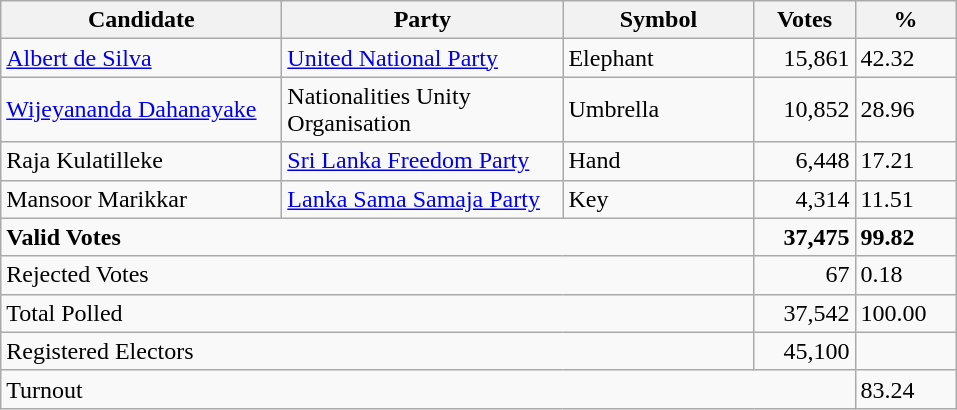<table class="wikitable" border="1" style="text-align:right;">
<tr>
<th align=left width="180">Candidate</th>
<th align=left width="180">Party</th>
<th align=left width="120">Symbol</th>
<th align=left width="60">Votes</th>
<th align=left width="60">%</th>
</tr>
<tr>
<td align=left><a href='#'>Albert de Silva</a></td>
<td align=left><a href='#'>United National Party</a></td>
<td align=left>Elephant</td>
<td align=right>15,861</td>
<td align=left>42.32</td>
</tr>
<tr>
<td align=left><a href='#'>Wijeyananda Dahanayake</a></td>
<td align=left>Nationalities Unity Organisation</td>
<td align=left>Umbrella</td>
<td align=right>10,852</td>
<td align=left>28.96</td>
</tr>
<tr>
<td align=left>Raja Kulatilleke</td>
<td align=left><a href='#'>Sri Lanka Freedom Party</a></td>
<td align=left>Hand</td>
<td align=right>6,448</td>
<td align=left>17.21</td>
</tr>
<tr>
<td align=left>Mansoor Marikkar</td>
<td align=left><a href='#'>Lanka Sama Samaja Party</a></td>
<td align=left>Key</td>
<td align=right>4,314</td>
<td align=left>11.51</td>
</tr>
<tr>
<td align=left colspan=3><strong>Valid Votes</strong></td>
<td align=right><strong>37,475</strong></td>
<td align=left><strong>99.82</strong></td>
</tr>
<tr>
<td align=left colspan=3>Rejected Votes</td>
<td align=right>67</td>
<td align=left>0.18</td>
</tr>
<tr>
<td align=left colspan=3>Total Polled</td>
<td align=right>37,542</td>
<td align=left>100.00</td>
</tr>
<tr>
<td align=left colspan=3>Registered Electors</td>
<td align=right>45,100</td>
<td></td>
</tr>
<tr>
<td align=left colspan=4>Turnout</td>
<td align=left>83.24</td>
</tr>
</table>
